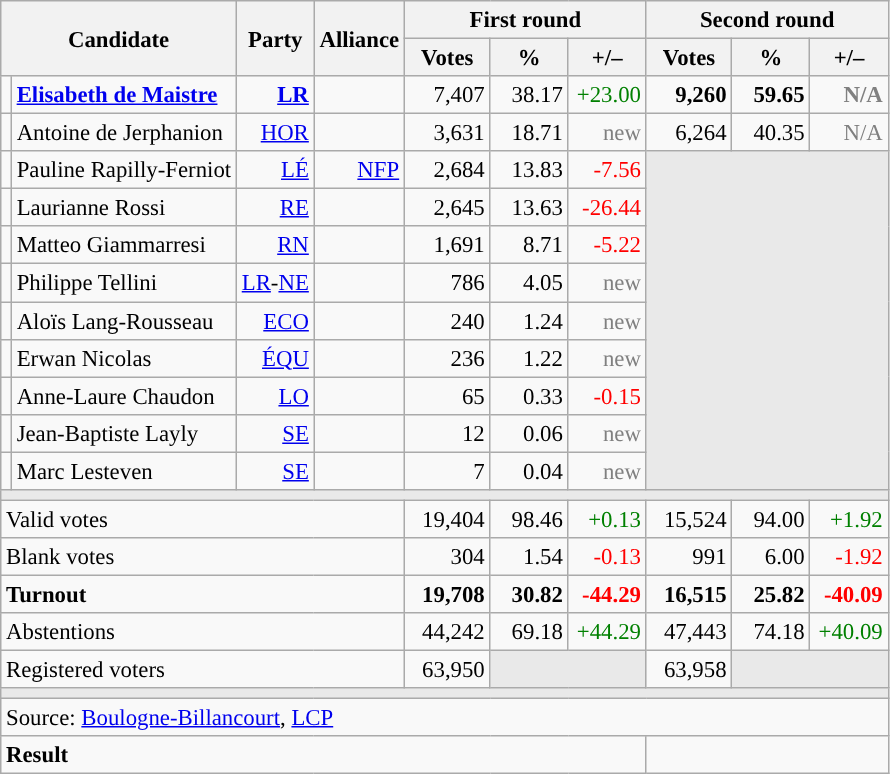<table class="wikitable" style="text-align:right;font-size:95%;">
<tr>
<th rowspan="2" colspan="2">Candidate</th>
<th rowspan="2">Party</th>
<th rowspan="2">Alliance</th>
<th colspan="3">First round</th>
<th colspan="3">Second round</th>
</tr>
<tr>
<th style="width:50px;">Votes</th>
<th style="width:45px;">%</th>
<th style="width:45px;">+/–</th>
<th style="width:50px;">Votes</th>
<th style="width:45px;">%</th>
<th style="width:45px;">+/–</th>
</tr>
<tr>
<td style="color:inherit;background:"></td>
<td style="text-align:left;"><strong><a href='#'>Elisabeth de Maistre</a></strong></td>
<td><strong><a href='#'>LR</a></strong></td>
<td></td>
<td>7,407</td>
<td>38.17</td>
<td style="color:green;">+23.00</td>
<td><strong>9,260</strong></td>
<td><strong>59.65</strong></td>
<td style="color:grey;"><strong>N/A</strong></td>
</tr>
<tr>
<td style="color:inherit;background:"></td>
<td style="text-align:left;">Antoine de Jerphanion</td>
<td><a href='#'>HOR</a></td>
<td></td>
<td>3,631</td>
<td>18.71</td>
<td style="color:grey;">new</td>
<td>6,264</td>
<td>40.35</td>
<td style="color:grey;">N/A</td>
</tr>
<tr>
<td style="color:inherit;background:"></td>
<td style="text-align:left;">Pauline Rapilly-Ferniot</td>
<td><a href='#'>LÉ</a></td>
<td><a href='#'>NFP</a></td>
<td>2,684</td>
<td>13.83</td>
<td style="color:red;">-7.56</td>
<td colspan="3" rowspan="9" style="background:#E9E9E9;"></td>
</tr>
<tr>
<td style="color:inherit;background:"></td>
<td style="text-align:left;">Laurianne Rossi</td>
<td><a href='#'>RE</a></td>
<td></td>
<td>2,645</td>
<td>13.63</td>
<td style="color:red;">-26.44</td>
</tr>
<tr>
<td style="color:inherit;background:"></td>
<td style="text-align:left;">Matteo Giammarresi</td>
<td><a href='#'>RN</a></td>
<td></td>
<td>1,691</td>
<td>8.71</td>
<td style="color:red;">-5.22</td>
</tr>
<tr>
<td style="color:inherit;background:"></td>
<td style="text-align:left;">Philippe Tellini</td>
<td><a href='#'>LR</a>-<a href='#'>NE</a></td>
<td></td>
<td>786</td>
<td>4.05</td>
<td style="color:grey;">new</td>
</tr>
<tr>
<td style="color:inherit;background:"></td>
<td style="text-align:left;">Aloïs Lang-Rousseau</td>
<td><a href='#'>ECO</a></td>
<td></td>
<td>240</td>
<td>1.24</td>
<td style="color:grey;">new</td>
</tr>
<tr>
<td style="color:inherit;background:"></td>
<td style="text-align:left;">Erwan Nicolas</td>
<td><a href='#'>ÉQU</a></td>
<td></td>
<td>236</td>
<td>1.22</td>
<td style="color:grey;">new</td>
</tr>
<tr>
<td style="color:inherit;background:"></td>
<td style="text-align:left;">Anne-Laure Chaudon</td>
<td><a href='#'>LO</a></td>
<td></td>
<td>65</td>
<td>0.33</td>
<td style="color:red;">-0.15</td>
</tr>
<tr>
<td style="color:inherit;background:"></td>
<td style="text-align:left;">Jean-Baptiste Layly</td>
<td><a href='#'>SE</a></td>
<td></td>
<td>12</td>
<td>0.06</td>
<td style="color:grey;">new</td>
</tr>
<tr>
<td style="color:inherit;background:"></td>
<td style="text-align:left;">Marc Lesteven</td>
<td><a href='#'>SE</a></td>
<td></td>
<td>7</td>
<td>0.04</td>
<td style="color:grey;">new</td>
</tr>
<tr>
<td colspan="10" style="background:#E9E9E9;"></td>
</tr>
<tr>
<td colspan="4" style="text-align:left;">Valid votes</td>
<td>19,404</td>
<td>98.46</td>
<td style="color:green;">+0.13</td>
<td>15,524</td>
<td>94.00</td>
<td style="color:green;">+1.92</td>
</tr>
<tr>
<td colspan="4" style="text-align:left;">Blank votes</td>
<td>304</td>
<td>1.54</td>
<td style="color:red;">-0.13</td>
<td>991</td>
<td>6.00</td>
<td style="color:red;">-1.92</td>
</tr>
<tr>
<td colspan="4" style="text-align:left;"><strong>Turnout</strong></td>
<td><strong>19,708</strong></td>
<td><strong>30.82</strong></td>
<td style="color:red;"><strong>-44.29</strong></td>
<td><strong>16,515</strong></td>
<td><strong>25.82</strong></td>
<td style="color:red;"><strong>-40.09</strong></td>
</tr>
<tr>
<td colspan="4" style="text-align:left;">Abstentions</td>
<td>44,242</td>
<td>69.18</td>
<td style="color:green;">+44.29</td>
<td>47,443</td>
<td>74.18</td>
<td style="color:green;">+40.09</td>
</tr>
<tr>
<td colspan="4" style="text-align:left;">Registered voters</td>
<td>63,950</td>
<td colspan="2" style="background:#E9E9E9;"></td>
<td>63,958</td>
<td colspan="2" style="background:#E9E9E9;"></td>
</tr>
<tr>
<td colspan="10" style="background:#E9E9E9;"></td>
</tr>
<tr>
<td colspan="10" style="text-align:left;">Source: <a href='#'>Boulogne-Billancourt</a>, <a href='#'>LCP</a></td>
</tr>
<tr style="font-weight:bold">
<td colspan="7" style="text-align:left;">Result</td>
<td colspan="3" style="background-color:"></td>
</tr>
</table>
